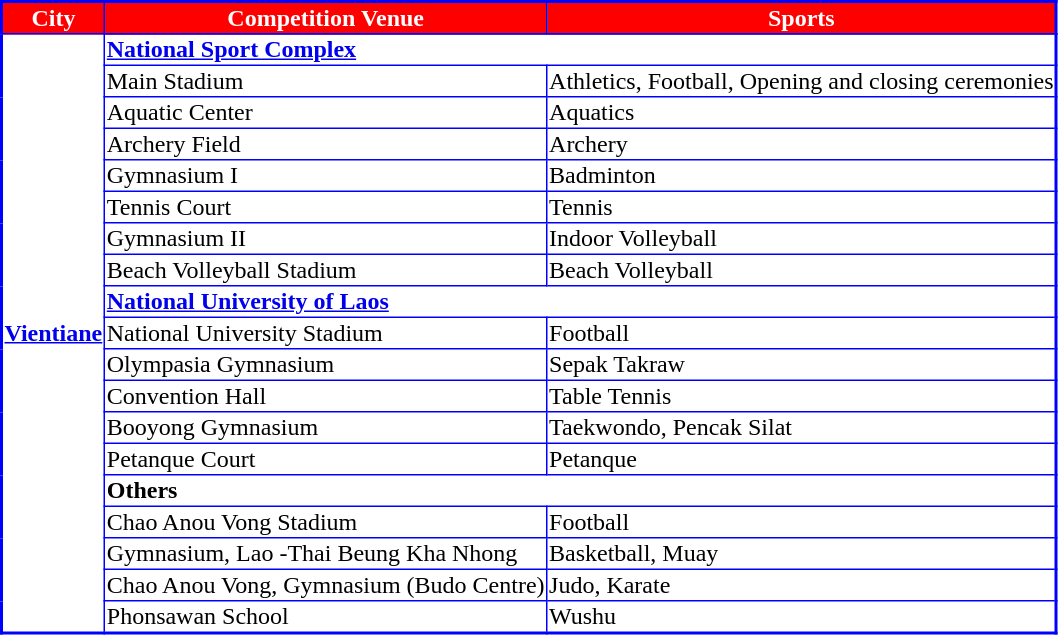<table border=1 style="border-collapse:collapse; text-align:left; font-size:100%; border:2px solid blue;">
<tr style="text-align:center; color:white; font-weight:bold; background:red;">
<td>City</td>
<td>Competition Venue</td>
<td>Sports</td>
</tr>
<tr>
<th rowspan=20><a href='#'>Vientiane</a></th>
</tr>
<tr>
<th colspan=2><a href='#'>National Sport Complex</a></th>
</tr>
<tr>
<td>Main Stadium</td>
<td>Athletics, Football, Opening and closing ceremonies</td>
</tr>
<tr>
<td>Aquatic Center</td>
<td>Aquatics</td>
</tr>
<tr>
<td>Archery Field</td>
<td>Archery</td>
</tr>
<tr>
<td>Gymnasium I</td>
<td>Badminton</td>
</tr>
<tr>
<td>Tennis Court</td>
<td>Tennis</td>
</tr>
<tr>
<td>Gymnasium II</td>
<td>Indoor Volleyball</td>
</tr>
<tr>
<td>Beach Volleyball Stadium</td>
<td>Beach Volleyball</td>
</tr>
<tr>
<th colspan=2><a href='#'>National University of Laos</a></th>
</tr>
<tr>
<td>National University Stadium</td>
<td>Football</td>
</tr>
<tr>
<td>Olympasia Gymnasium</td>
<td>Sepak Takraw</td>
</tr>
<tr>
<td>Convention Hall</td>
<td>Table Tennis</td>
</tr>
<tr>
<td>Booyong Gymnasium</td>
<td>Taekwondo, Pencak Silat</td>
</tr>
<tr>
<td>Petanque Court</td>
<td>Petanque</td>
</tr>
<tr>
<th colspan=2>Others</th>
</tr>
<tr>
<td>Chao Anou Vong Stadium</td>
<td>Football</td>
</tr>
<tr>
<td>Gymnasium, Lao -Thai Beung Kha Nhong</td>
<td>Basketball, Muay</td>
</tr>
<tr>
<td>Chao Anou Vong, Gymnasium (Budo Centre)</td>
<td>Judo, Karate</td>
</tr>
<tr>
<td>Phonsawan School</td>
<td>Wushu</td>
</tr>
</table>
